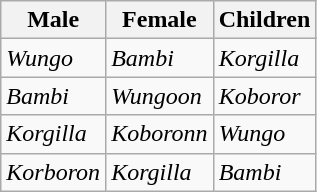<table class="wikitable">
<tr>
<th>Male</th>
<th>Female</th>
<th>Children</th>
</tr>
<tr>
<td><em>Wungo</em></td>
<td><em>Bambi</em></td>
<td><em>Korgilla</em></td>
</tr>
<tr>
<td><em>Bambi</em></td>
<td><em>Wungoon</em></td>
<td><em>Koboror</em></td>
</tr>
<tr>
<td><em>Korgilla</em></td>
<td><em>Koboronn</em></td>
<td><em>Wungo</em></td>
</tr>
<tr>
<td><em>Korboron</em></td>
<td><em>Korgilla</em></td>
<td><em>Bambi</em></td>
</tr>
</table>
